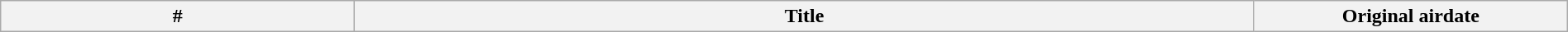<table class="wikitable plainrowheaders"  style="width:100%; background:#fff;">
<tr>
<th>#</th>
<th>Title</th>
<th style="width:20%;">Original airdate<br>
</th>
</tr>
</table>
